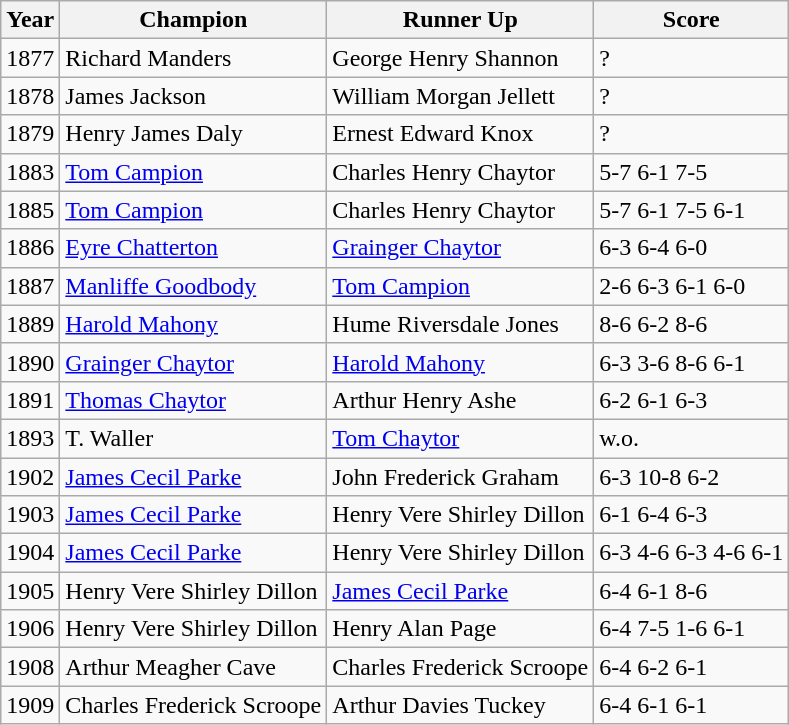<table class="wikitable sortable">
<tr>
<th>Year</th>
<th>Champion</th>
<th>Runner Up</th>
<th>Score</th>
</tr>
<tr>
<td>1877</td>
<td> Richard Manders</td>
<td> George Henry Shannon</td>
<td>?</td>
</tr>
<tr>
<td>1878</td>
<td> James Jackson</td>
<td> William Morgan Jellett</td>
<td>?</td>
</tr>
<tr>
<td>1879</td>
<td> Henry James Daly</td>
<td> Ernest Edward Knox</td>
<td>?</td>
</tr>
<tr>
<td>1883</td>
<td> <a href='#'>Tom Campion</a></td>
<td> Charles Henry Chaytor</td>
<td>5-7 6-1 7-5</td>
</tr>
<tr>
<td>1885</td>
<td> <a href='#'>Tom Campion</a></td>
<td> Charles Henry Chaytor</td>
<td>5-7 6-1 7-5 6-1</td>
</tr>
<tr>
<td>1886</td>
<td> <a href='#'>Eyre Chatterton</a></td>
<td> <a href='#'>Grainger Chaytor</a></td>
<td>6-3 6-4 6-0</td>
</tr>
<tr>
<td>1887</td>
<td> <a href='#'>Manliffe Goodbody</a></td>
<td> <a href='#'>Tom Campion</a></td>
<td>2-6 6-3 6-1 6-0</td>
</tr>
<tr>
<td>1889</td>
<td> <a href='#'>Harold Mahony</a></td>
<td> Hume Riversdale Jones</td>
<td>8-6 6-2 8-6</td>
</tr>
<tr>
<td>1890</td>
<td> <a href='#'>Grainger Chaytor</a></td>
<td> <a href='#'>Harold Mahony</a></td>
<td>6-3 3-6 8-6 6-1</td>
</tr>
<tr>
<td>1891</td>
<td> <a href='#'>Thomas Chaytor</a></td>
<td> Arthur Henry Ashe</td>
<td>6-2 6-1 6-3</td>
</tr>
<tr>
<td>1893</td>
<td> T. Waller</td>
<td> <a href='#'>Tom Chaytor</a></td>
<td>w.o.</td>
</tr>
<tr>
<td>1902</td>
<td> <a href='#'>James Cecil Parke</a></td>
<td> John Frederick Graham</td>
<td>6-3 10-8 6-2</td>
</tr>
<tr>
<td>1903</td>
<td> <a href='#'>James Cecil Parke</a></td>
<td>  Henry Vere Shirley Dillon</td>
<td>6-1 6-4 6-3</td>
</tr>
<tr>
<td>1904</td>
<td> <a href='#'>James Cecil Parke</a></td>
<td> Henry Vere Shirley Dillon</td>
<td>6-3 4-6 6-3 4-6 6-1</td>
</tr>
<tr>
<td>1905</td>
<td> Henry Vere Shirley Dillon</td>
<td> <a href='#'>James Cecil Parke</a></td>
<td>6-4 6-1 8-6</td>
</tr>
<tr>
<td>1906</td>
<td> Henry Vere Shirley Dillon</td>
<td> Henry Alan Page</td>
<td>6-4 7-5 1-6 6-1</td>
</tr>
<tr>
<td>1908</td>
<td> Arthur Meagher Cave</td>
<td> Charles Frederick Scroope</td>
<td>6-4 6-2 6-1</td>
</tr>
<tr>
<td>1909</td>
<td> Charles Frederick Scroope</td>
<td> Arthur Davies Tuckey</td>
<td>6-4 6-1 6-1</td>
</tr>
</table>
